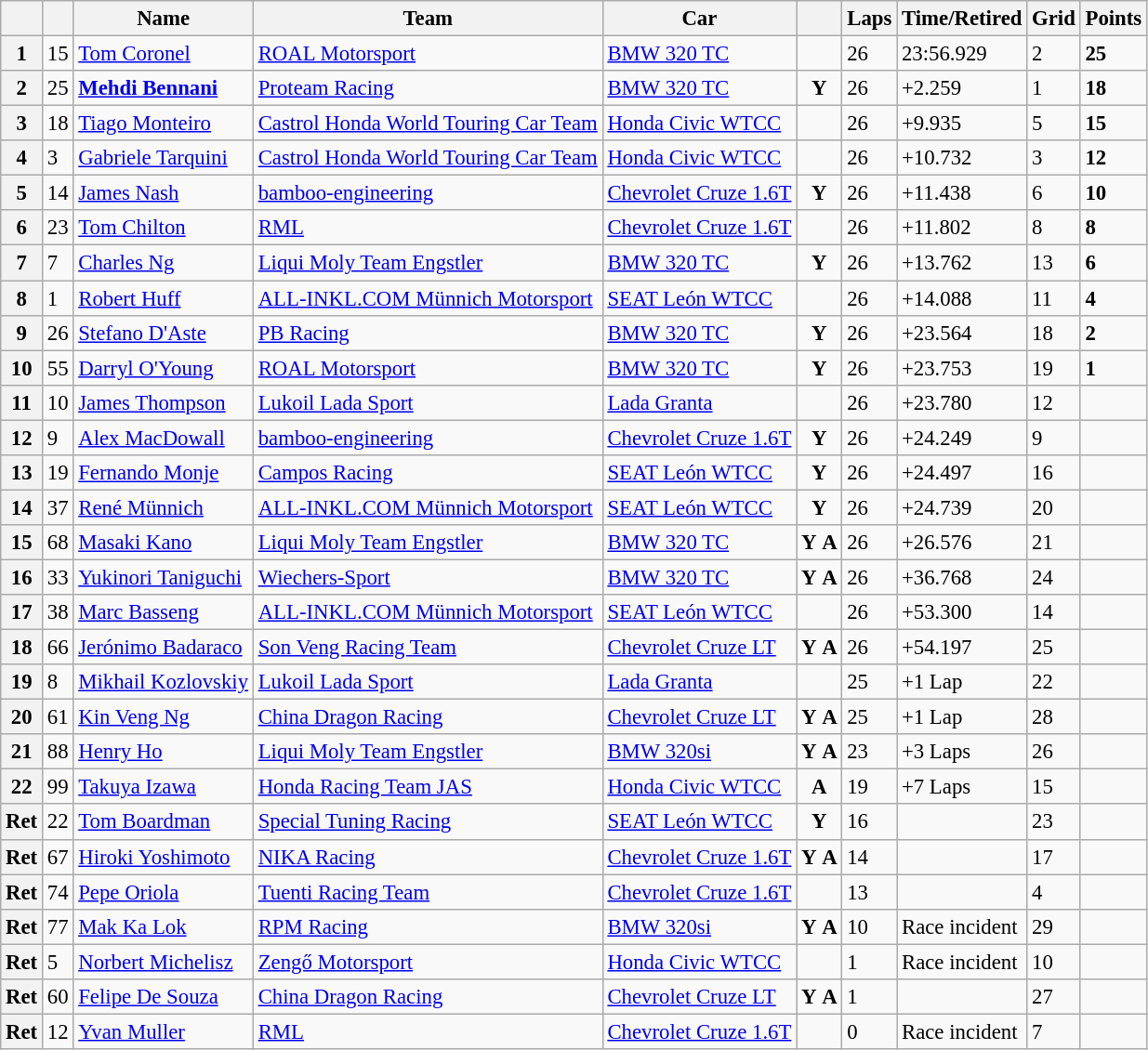<table class="wikitable sortable" style="font-size: 95%;">
<tr>
<th></th>
<th></th>
<th>Name</th>
<th>Team</th>
<th>Car</th>
<th></th>
<th>Laps</th>
<th>Time/Retired</th>
<th>Grid</th>
<th>Points</th>
</tr>
<tr>
<th>1</th>
<td>15</td>
<td> <a href='#'>Tom Coronel</a></td>
<td><a href='#'>ROAL Motorsport</a></td>
<td><a href='#'>BMW 320 TC</a></td>
<td></td>
<td>26</td>
<td>23:56.929</td>
<td>2</td>
<td><strong>25</strong></td>
</tr>
<tr>
<th>2</th>
<td>25</td>
<td> <strong><a href='#'>Mehdi Bennani</a></strong></td>
<td><a href='#'>Proteam Racing</a></td>
<td><a href='#'>BMW 320 TC</a></td>
<td align=center><strong><span>Y</span></strong></td>
<td>26</td>
<td>+2.259</td>
<td>1</td>
<td><strong>18</strong></td>
</tr>
<tr>
<th>3</th>
<td>18</td>
<td> <a href='#'>Tiago Monteiro</a></td>
<td><a href='#'>Castrol Honda World Touring Car Team</a></td>
<td><a href='#'>Honda Civic WTCC</a></td>
<td></td>
<td>26</td>
<td>+9.935</td>
<td>5</td>
<td><strong>15</strong></td>
</tr>
<tr>
<th>4</th>
<td>3</td>
<td> <a href='#'>Gabriele Tarquini</a></td>
<td><a href='#'>Castrol Honda World Touring Car Team</a></td>
<td><a href='#'>Honda Civic WTCC</a></td>
<td></td>
<td>26</td>
<td>+10.732</td>
<td>3</td>
<td><strong>12</strong></td>
</tr>
<tr>
<th>5</th>
<td>14</td>
<td> <a href='#'>James Nash</a></td>
<td><a href='#'>bamboo-engineering</a></td>
<td><a href='#'>Chevrolet Cruze 1.6T</a></td>
<td align=center><strong><span>Y</span></strong></td>
<td>26</td>
<td>+11.438</td>
<td>6</td>
<td><strong>10</strong></td>
</tr>
<tr>
<th>6</th>
<td>23</td>
<td> <a href='#'>Tom Chilton</a></td>
<td><a href='#'>RML</a></td>
<td><a href='#'>Chevrolet Cruze 1.6T</a></td>
<td></td>
<td>26</td>
<td>+11.802</td>
<td>8</td>
<td><strong>8</strong></td>
</tr>
<tr>
<th>7</th>
<td>7</td>
<td> <a href='#'>Charles Ng</a></td>
<td><a href='#'>Liqui Moly Team Engstler</a></td>
<td><a href='#'>BMW 320 TC</a></td>
<td align=center><strong><span>Y</span></strong></td>
<td>26</td>
<td>+13.762</td>
<td>13</td>
<td><strong>6</strong></td>
</tr>
<tr>
<th>8</th>
<td>1</td>
<td> <a href='#'>Robert Huff</a></td>
<td><a href='#'>ALL-INKL.COM Münnich Motorsport</a></td>
<td><a href='#'>SEAT León WTCC</a></td>
<td></td>
<td>26</td>
<td>+14.088</td>
<td>11</td>
<td><strong>4</strong></td>
</tr>
<tr>
<th>9</th>
<td>26</td>
<td> <a href='#'>Stefano D'Aste</a></td>
<td><a href='#'>PB Racing</a></td>
<td><a href='#'>BMW 320 TC</a></td>
<td align=center><strong><span>Y</span></strong></td>
<td>26</td>
<td>+23.564</td>
<td>18</td>
<td><strong>2</strong></td>
</tr>
<tr>
<th>10</th>
<td>55</td>
<td> <a href='#'>Darryl O'Young</a></td>
<td><a href='#'>ROAL Motorsport</a></td>
<td><a href='#'>BMW 320 TC</a></td>
<td align=center><strong><span>Y</span></strong></td>
<td>26</td>
<td>+23.753</td>
<td>19</td>
<td><strong>1</strong></td>
</tr>
<tr>
<th>11</th>
<td>10</td>
<td> <a href='#'>James Thompson</a></td>
<td><a href='#'>Lukoil Lada Sport</a></td>
<td><a href='#'>Lada Granta</a></td>
<td></td>
<td>26</td>
<td>+23.780</td>
<td>12</td>
<td></td>
</tr>
<tr>
<th>12</th>
<td>9</td>
<td> <a href='#'>Alex MacDowall</a></td>
<td><a href='#'>bamboo-engineering</a></td>
<td><a href='#'>Chevrolet Cruze 1.6T</a></td>
<td align=center><strong><span>Y</span></strong></td>
<td>26</td>
<td>+24.249</td>
<td>9</td>
<td></td>
</tr>
<tr>
<th>13</th>
<td>19</td>
<td> <a href='#'>Fernando Monje</a></td>
<td><a href='#'>Campos Racing</a></td>
<td><a href='#'>SEAT León WTCC</a></td>
<td align=center><strong><span>Y</span></strong></td>
<td>26</td>
<td>+24.497</td>
<td>16</td>
<td></td>
</tr>
<tr>
<th>14</th>
<td>37</td>
<td> <a href='#'>René Münnich</a></td>
<td><a href='#'>ALL-INKL.COM Münnich Motorsport</a></td>
<td><a href='#'>SEAT León WTCC</a></td>
<td align=center><strong><span>Y</span></strong></td>
<td>26</td>
<td>+24.739</td>
<td>20</td>
<td></td>
</tr>
<tr>
<th>15</th>
<td>68</td>
<td> <a href='#'>Masaki Kano</a></td>
<td><a href='#'>Liqui Moly Team Engstler</a></td>
<td><a href='#'>BMW 320 TC</a></td>
<td align=center><strong><span>Y</span></strong> <strong><span>A</span></strong></td>
<td>26</td>
<td>+26.576</td>
<td>21</td>
<td></td>
</tr>
<tr>
<th>16</th>
<td>33</td>
<td> <a href='#'>Yukinori Taniguchi</a></td>
<td><a href='#'>Wiechers-Sport</a></td>
<td><a href='#'>BMW 320 TC</a></td>
<td align=center><strong><span>Y</span></strong> <strong><span>A</span></strong></td>
<td>26</td>
<td>+36.768</td>
<td>24</td>
<td></td>
</tr>
<tr>
<th>17</th>
<td>38</td>
<td> <a href='#'>Marc Basseng</a></td>
<td><a href='#'>ALL-INKL.COM Münnich Motorsport</a></td>
<td><a href='#'>SEAT León WTCC</a></td>
<td></td>
<td>26</td>
<td>+53.300</td>
<td>14</td>
<td></td>
</tr>
<tr>
<th>18</th>
<td>66</td>
<td> <a href='#'>Jerónimo Badaraco</a></td>
<td><a href='#'>Son Veng Racing Team</a></td>
<td><a href='#'>Chevrolet Cruze LT</a></td>
<td align=center><strong><span>Y</span></strong> <strong><span>A</span></strong></td>
<td>26</td>
<td>+54.197</td>
<td>25</td>
<td></td>
</tr>
<tr>
<th>19</th>
<td>8</td>
<td> <a href='#'>Mikhail Kozlovskiy</a></td>
<td><a href='#'>Lukoil Lada Sport</a></td>
<td><a href='#'>Lada Granta</a></td>
<td></td>
<td>25</td>
<td>+1 Lap</td>
<td>22</td>
<td></td>
</tr>
<tr>
<th>20</th>
<td>61</td>
<td> <a href='#'>Kin Veng Ng</a></td>
<td><a href='#'>China Dragon Racing</a></td>
<td><a href='#'>Chevrolet Cruze LT</a></td>
<td align=center><strong><span>Y</span></strong> <strong><span>A</span></strong></td>
<td>25</td>
<td>+1 Lap</td>
<td>28</td>
<td></td>
</tr>
<tr>
<th>21</th>
<td>88</td>
<td> <a href='#'>Henry Ho</a></td>
<td><a href='#'>Liqui Moly Team Engstler</a></td>
<td><a href='#'>BMW 320si</a></td>
<td align=center><strong><span>Y</span></strong> <strong><span>A</span></strong></td>
<td>23</td>
<td>+3 Laps</td>
<td>26</td>
<td></td>
</tr>
<tr>
<th>22</th>
<td>99</td>
<td> <a href='#'>Takuya Izawa</a></td>
<td><a href='#'>Honda Racing Team JAS</a></td>
<td><a href='#'>Honda Civic WTCC</a></td>
<td align=center><strong><span>A</span></strong></td>
<td>19</td>
<td>+7 Laps</td>
<td>15</td>
<td></td>
</tr>
<tr>
<th>Ret</th>
<td>22</td>
<td> <a href='#'>Tom Boardman</a></td>
<td><a href='#'>Special Tuning Racing</a></td>
<td><a href='#'>SEAT León WTCC</a></td>
<td align=center><strong><span>Y</span></strong></td>
<td>16</td>
<td></td>
<td>23</td>
<td></td>
</tr>
<tr>
<th>Ret</th>
<td>67</td>
<td> <a href='#'>Hiroki Yoshimoto</a></td>
<td><a href='#'>NIKA Racing</a></td>
<td><a href='#'>Chevrolet Cruze 1.6T</a></td>
<td align=center><strong><span>Y</span></strong> <strong><span>A</span></strong></td>
<td>14</td>
<td></td>
<td>17</td>
<td></td>
</tr>
<tr>
<th>Ret</th>
<td>74</td>
<td> <a href='#'>Pepe Oriola</a></td>
<td><a href='#'>Tuenti Racing Team</a></td>
<td><a href='#'>Chevrolet Cruze 1.6T</a></td>
<td></td>
<td>13</td>
<td></td>
<td>4</td>
<td></td>
</tr>
<tr>
<th>Ret</th>
<td>77</td>
<td> <a href='#'>Mak Ka Lok</a></td>
<td><a href='#'>RPM Racing</a></td>
<td><a href='#'>BMW 320si</a></td>
<td align=center><strong><span>Y</span></strong> <strong><span>A</span></strong></td>
<td>10</td>
<td>Race incident</td>
<td>29</td>
<td></td>
</tr>
<tr>
<th>Ret</th>
<td>5</td>
<td> <a href='#'>Norbert Michelisz</a></td>
<td><a href='#'>Zengő Motorsport</a></td>
<td><a href='#'>Honda Civic WTCC</a></td>
<td></td>
<td>1</td>
<td>Race incident</td>
<td>10</td>
<td></td>
</tr>
<tr>
<th>Ret</th>
<td>60</td>
<td> <a href='#'>Felipe De Souza</a></td>
<td><a href='#'>China Dragon Racing</a></td>
<td><a href='#'>Chevrolet Cruze LT</a></td>
<td align=center><strong><span>Y</span></strong> <strong><span>A</span></strong></td>
<td>1</td>
<td></td>
<td>27</td>
<td></td>
</tr>
<tr>
<th>Ret</th>
<td>12</td>
<td> <a href='#'>Yvan Muller</a></td>
<td><a href='#'>RML</a></td>
<td><a href='#'>Chevrolet Cruze 1.6T</a></td>
<td></td>
<td>0</td>
<td>Race incident</td>
<td>7</td>
<td></td>
</tr>
</table>
